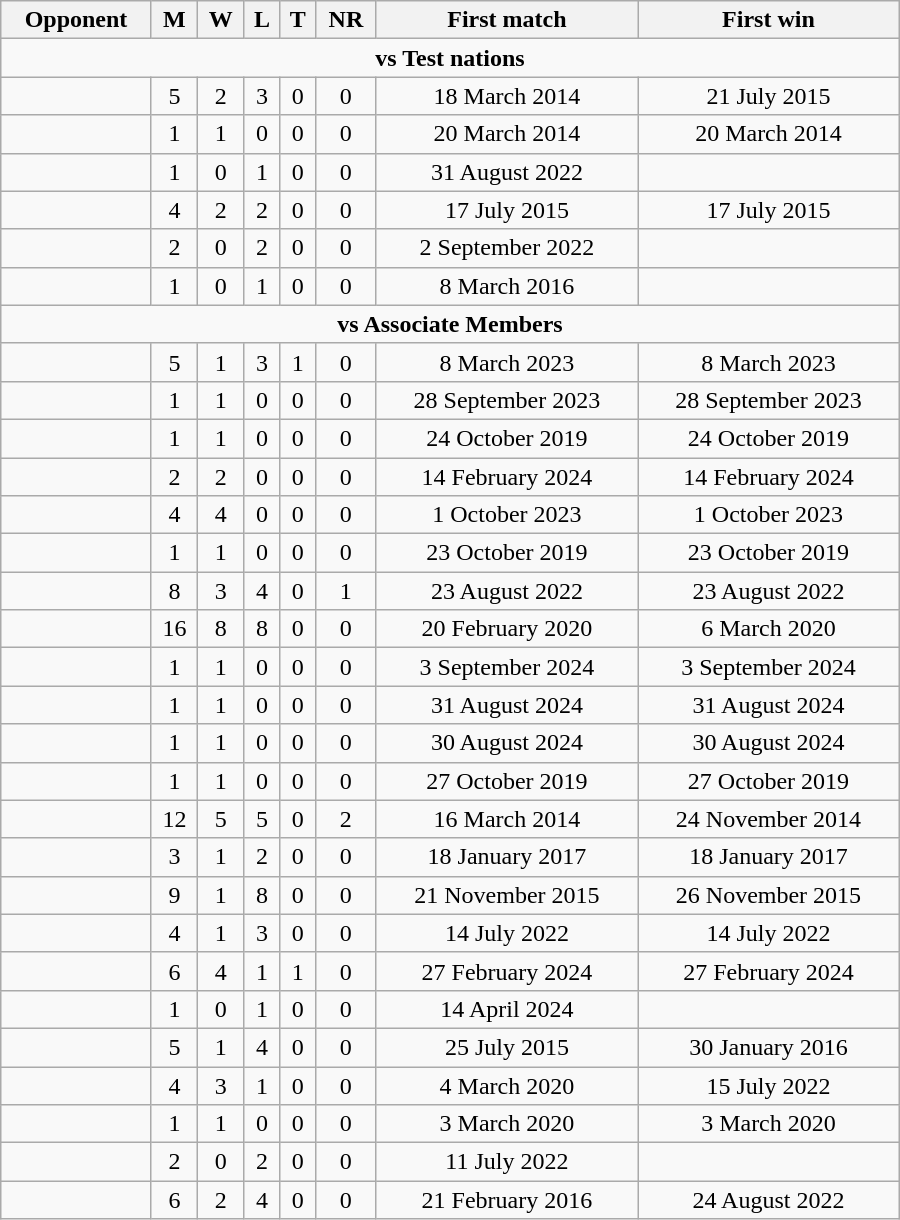<table class="wikitable" style="text-align: center; width: 600px;">
<tr>
<th>Opponent</th>
<th>M</th>
<th>W</th>
<th>L</th>
<th>T</th>
<th>NR</th>
<th>First match</th>
<th>First win</th>
</tr>
<tr>
<td colspan="8" align="center"><strong>vs Test nations</strong></td>
</tr>
<tr>
<td align="left"></td>
<td>5</td>
<td>2</td>
<td>3</td>
<td>0</td>
<td>0</td>
<td>18 March 2014</td>
<td>21 July 2015</td>
</tr>
<tr>
<td align="left"></td>
<td>1</td>
<td>1</td>
<td>0</td>
<td>0</td>
<td>0</td>
<td>20 March 2014</td>
<td>20 March 2014</td>
</tr>
<tr>
<td align="left"></td>
<td>1</td>
<td>0</td>
<td>1</td>
<td>0</td>
<td>0</td>
<td>31 August 2022</td>
<td></td>
</tr>
<tr>
<td align="left"></td>
<td>4</td>
<td>2</td>
<td>2</td>
<td>0</td>
<td>0</td>
<td>17 July 2015</td>
<td>17 July 2015</td>
</tr>
<tr>
<td align="left"></td>
<td>2</td>
<td>0</td>
<td>2</td>
<td>0</td>
<td>0</td>
<td>2 September 2022</td>
<td></td>
</tr>
<tr>
<td align="left"></td>
<td>1</td>
<td>0</td>
<td>1</td>
<td>0</td>
<td>0</td>
<td>8 March 2016</td>
<td></td>
</tr>
<tr>
<td colspan="8" align="center"><strong>vs Associate Members</strong></td>
</tr>
<tr>
<td align="left"></td>
<td>5</td>
<td>1</td>
<td>3</td>
<td>1</td>
<td>0</td>
<td>8 March 2023</td>
<td>8 March 2023</td>
</tr>
<tr>
<td align="left"></td>
<td>1</td>
<td>1</td>
<td>0</td>
<td>0</td>
<td>0</td>
<td>28 September 2023</td>
<td>28 September 2023</td>
</tr>
<tr>
<td align="left"></td>
<td>1</td>
<td>1</td>
<td>0</td>
<td>0</td>
<td>0</td>
<td>24 October 2019</td>
<td>24 October 2019</td>
</tr>
<tr>
<td align="left"></td>
<td>2</td>
<td>2</td>
<td>0</td>
<td>0</td>
<td>0</td>
<td>14 February 2024</td>
<td>14 February 2024</td>
</tr>
<tr>
<td align="left"></td>
<td>4</td>
<td>4</td>
<td>0</td>
<td>0</td>
<td>0</td>
<td>1 October 2023</td>
<td>1 October 2023</td>
</tr>
<tr>
<td align="left"></td>
<td>1</td>
<td>1</td>
<td>0</td>
<td>0</td>
<td>0</td>
<td>23 October 2019</td>
<td>23 October 2019</td>
</tr>
<tr>
<td align="left"></td>
<td>8</td>
<td>3</td>
<td>4</td>
<td>0</td>
<td>1</td>
<td>23 August 2022</td>
<td>23 August 2022</td>
</tr>
<tr>
<td align="left"></td>
<td>16</td>
<td>8</td>
<td>8</td>
<td>0</td>
<td>0</td>
<td>20 February 2020</td>
<td>6 March 2020</td>
</tr>
<tr>
<td align="left"></td>
<td>1</td>
<td>1</td>
<td>0</td>
<td>0</td>
<td>0</td>
<td>3 September 2024</td>
<td>3 September 2024</td>
</tr>
<tr>
<td align=left></td>
<td>1</td>
<td>1</td>
<td>0</td>
<td>0</td>
<td>0</td>
<td>31 August 2024</td>
<td>31 August 2024</td>
</tr>
<tr>
<td align="left"></td>
<td>1</td>
<td>1</td>
<td>0</td>
<td>0</td>
<td>0</td>
<td>30 August 2024</td>
<td>30 August 2024</td>
</tr>
<tr>
<td align="left"></td>
<td>1</td>
<td>1</td>
<td>0</td>
<td>0</td>
<td>0</td>
<td>27 October 2019</td>
<td>27 October 2019</td>
</tr>
<tr>
<td align="left"></td>
<td>12</td>
<td>5</td>
<td>5</td>
<td>0</td>
<td>2</td>
<td>16 March 2014</td>
<td>24 November 2014</td>
</tr>
<tr>
<td align="left"></td>
<td>3</td>
<td>1</td>
<td>2</td>
<td>0</td>
<td>0</td>
<td>18 January 2017</td>
<td>18 January 2017</td>
</tr>
<tr>
<td align="left"></td>
<td>9</td>
<td>1</td>
<td>8</td>
<td>0</td>
<td>0</td>
<td>21 November 2015</td>
<td>26 November 2015</td>
</tr>
<tr>
<td align="left"></td>
<td>4</td>
<td>1</td>
<td>3</td>
<td>0</td>
<td>0</td>
<td>14 July 2022</td>
<td>14 July 2022</td>
</tr>
<tr>
<td align="left"></td>
<td>6</td>
<td>4</td>
<td>1</td>
<td>1</td>
<td>0</td>
<td>27 February 2024</td>
<td>27 February 2024</td>
</tr>
<tr>
<td align="left"></td>
<td>1</td>
<td>0</td>
<td>1</td>
<td>0</td>
<td>0</td>
<td>14 April 2024</td>
<td></td>
</tr>
<tr>
<td align="left"></td>
<td>5</td>
<td>1</td>
<td>4</td>
<td>0</td>
<td>0</td>
<td>25 July 2015</td>
<td>30 January 2016</td>
</tr>
<tr>
<td align="left"></td>
<td>4</td>
<td>3</td>
<td>1</td>
<td>0</td>
<td>0</td>
<td>4 March 2020</td>
<td>15 July 2022</td>
</tr>
<tr>
<td align="left"></td>
<td>1</td>
<td>1</td>
<td>0</td>
<td>0</td>
<td>0</td>
<td>3 March 2020</td>
<td>3 March 2020</td>
</tr>
<tr>
<td align="left"></td>
<td>2</td>
<td>0</td>
<td>2</td>
<td>0</td>
<td>0</td>
<td>11 July 2022</td>
<td></td>
</tr>
<tr>
<td align="left"></td>
<td>6</td>
<td>2</td>
<td>4</td>
<td>0</td>
<td>0</td>
<td>21 February 2016</td>
<td>24 August 2022</td>
</tr>
</table>
